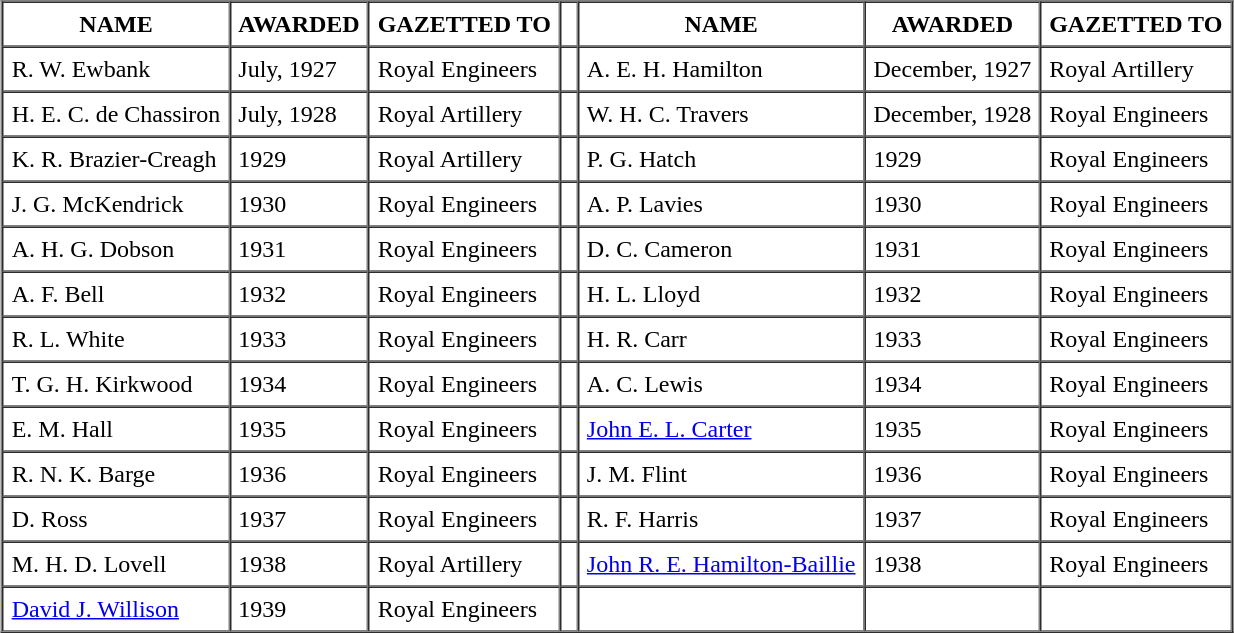<table border="1" cellspacing="0" cellpadding="5" style="margin:auto;">
<tr>
<th>NAME</th>
<th>AWARDED</th>
<th>GAZETTED TO</th>
<th></th>
<th>NAME</th>
<th>AWARDED</th>
<th>GAZETTED TO</th>
</tr>
<tr>
<td>R. W. Ewbank</td>
<td>July, 1927</td>
<td>Royal Engineers</td>
<td></td>
<td>A. E. H. Hamilton</td>
<td>December, 1927</td>
<td>Royal Artillery</td>
</tr>
<tr>
<td>H. E. C. de Chassiron</td>
<td>July, 1928</td>
<td>Royal Artillery</td>
<td></td>
<td>W. H. C. Travers</td>
<td>December, 1928</td>
<td>Royal Engineers</td>
</tr>
<tr>
<td>K. R. Brazier-Creagh</td>
<td>1929</td>
<td>Royal Artillery</td>
<td></td>
<td>P. G. Hatch</td>
<td>1929</td>
<td>Royal Engineers</td>
</tr>
<tr>
<td>J. G. McKendrick</td>
<td>1930</td>
<td>Royal Engineers</td>
<td></td>
<td>A. P. Lavies</td>
<td>1930</td>
<td>Royal Engineers</td>
</tr>
<tr>
<td>A. H. G. Dobson</td>
<td>1931</td>
<td>Royal Engineers</td>
<td></td>
<td>D. C. Cameron</td>
<td>1931</td>
<td>Royal Engineers</td>
</tr>
<tr>
<td>A. F. Bell</td>
<td>1932</td>
<td>Royal Engineers</td>
<td></td>
<td>H. L. Lloyd</td>
<td>1932</td>
<td>Royal Engineers</td>
</tr>
<tr>
<td>R. L. White</td>
<td>1933</td>
<td>Royal Engineers</td>
<td></td>
<td>H. R. Carr</td>
<td>1933</td>
<td>Royal Engineers</td>
</tr>
<tr>
<td>T. G. H. Kirkwood</td>
<td>1934</td>
<td>Royal Engineers</td>
<td></td>
<td>A. C. Lewis</td>
<td>1934</td>
<td>Royal Engineers</td>
</tr>
<tr>
<td>E. M. Hall</td>
<td>1935</td>
<td>Royal Engineers</td>
<td></td>
<td><a href='#'>John E. L. Carter</a></td>
<td>1935</td>
<td>Royal Engineers</td>
</tr>
<tr>
<td>R. N. K. Barge</td>
<td>1936</td>
<td>Royal Engineers</td>
<td></td>
<td>J. M. Flint</td>
<td>1936</td>
<td>Royal Engineers</td>
</tr>
<tr>
<td>D. Ross</td>
<td>1937</td>
<td>Royal Engineers</td>
<td></td>
<td>R. F. Harris</td>
<td>1937</td>
<td>Royal Engineers</td>
</tr>
<tr>
<td>M. H. D. Lovell</td>
<td>1938</td>
<td>Royal Artillery</td>
<td></td>
<td><a href='#'>John R. E. Hamilton-Baillie</a></td>
<td>1938</td>
<td>Royal Engineers</td>
</tr>
<tr>
<td><a href='#'>David J. Willison</a></td>
<td>1939</td>
<td>Royal Engineers</td>
<td></td>
<td></td>
<td></td>
<td></td>
</tr>
</table>
